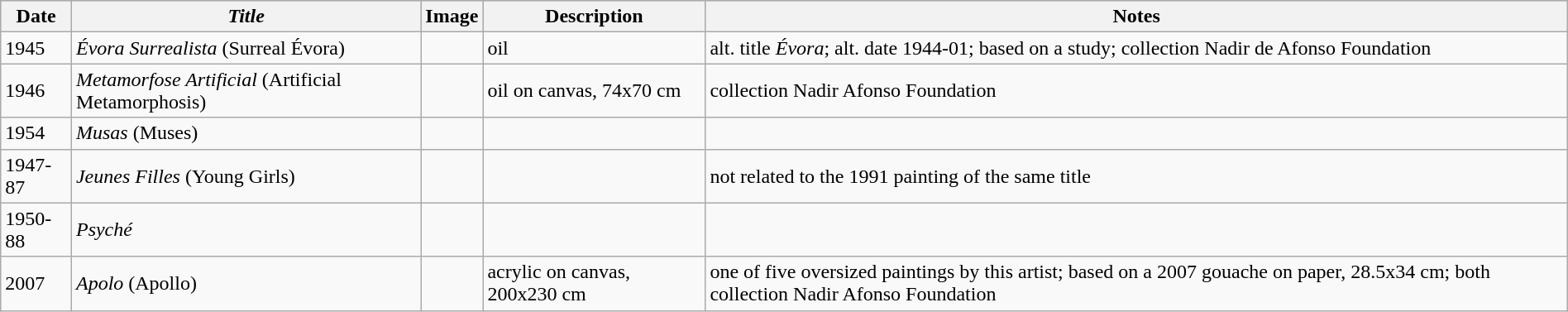<table class="wikitable sortable" border="1" width=100%>
<tr bgcolor="#CCCCCC">
<th>Date</th>
<th><em>Title</em></th>
<th class="unsortable">Image</th>
<th>Description</th>
<th>Notes</th>
</tr>
<tr>
<td>1945</td>
<td><em>Évora Surrealista</em> (Surreal Évora)</td>
<td> </td>
<td>oil</td>
<td>alt. title <em>Évora</em>; alt. date 1944-01; based on a study; collection Nadir de Afonso Foundation</td>
</tr>
<tr>
<td>1946</td>
<td><em>Metamorfose Artificial</em> (Artificial Metamorphosis)</td>
<td></td>
<td>oil on canvas, 74x70 cm</td>
<td>collection Nadir Afonso Foundation</td>
</tr>
<tr>
<td>1954</td>
<td><em>Musas</em> (Muses)</td>
<td></td>
<td></td>
<td></td>
</tr>
<tr>
<td>1947-87</td>
<td><em>Jeunes Filles</em> (Young Girls)</td>
<td></td>
<td></td>
<td>not related to the 1991 painting of the same title</td>
</tr>
<tr>
<td>1950-88</td>
<td><em>Psyché</em></td>
<td></td>
<td></td>
<td></td>
</tr>
<tr>
<td>2007</td>
<td><em>Apolo</em> (Apollo)</td>
<td>     </td>
<td>acrylic on canvas, 200x230 cm</td>
<td>one of five oversized paintings by this artist; based on a 2007 gouache on paper, 28.5x34 cm; both collection Nadir Afonso Foundation</td>
</tr>
</table>
